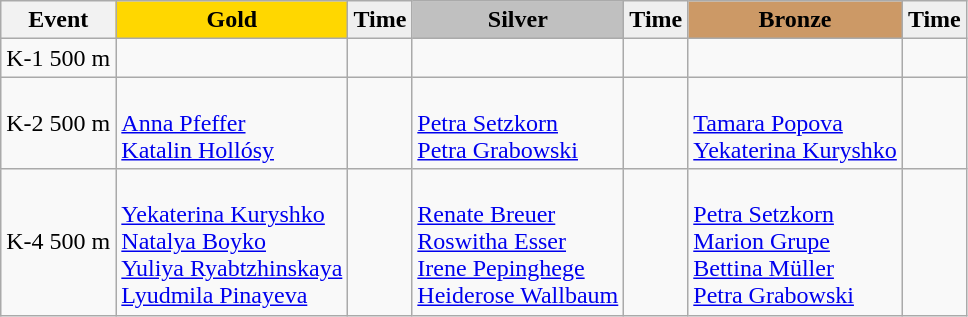<table class="wikitable">
<tr>
<th>Event</th>
<td align=center bgcolor="gold"><strong>Gold</strong></td>
<td align=center bgcolor="EFEFEF"><strong>Time</strong></td>
<td align=center bgcolor="silver"><strong>Silver</strong></td>
<td align=center bgcolor="EFEFEF"><strong>Time</strong></td>
<td align=center bgcolor="CC9966"><strong>Bronze</strong></td>
<td align=center bgcolor="EFEFEF"><strong>Time</strong></td>
</tr>
<tr>
<td>K-1 500 m</td>
<td></td>
<td></td>
<td></td>
<td></td>
<td></td>
<td></td>
</tr>
<tr>
<td>K-2 500 m</td>
<td><br><a href='#'>Anna Pfeffer</a><br><a href='#'>Katalin Hollósy</a></td>
<td></td>
<td><br><a href='#'>Petra Setzkorn</a><br><a href='#'>Petra Grabowski</a></td>
<td></td>
<td><br><a href='#'>Tamara Popova</a><br><a href='#'>Yekaterina Kuryshko</a></td>
<td></td>
</tr>
<tr>
<td>K-4 500 m</td>
<td><br><a href='#'>Yekaterina Kuryshko</a><br><a href='#'>Natalya Boyko</a><br><a href='#'>Yuliya Ryabtzhinskaya</a><br><a href='#'>Lyudmila Pinayeva</a></td>
<td></td>
<td><br><a href='#'>Renate Breuer</a><br><a href='#'>Roswitha Esser</a><br><a href='#'>Irene Pepinghege</a><br><a href='#'>Heiderose Wallbaum</a></td>
<td></td>
<td><br><a href='#'>Petra Setzkorn</a><br><a href='#'>Marion Grupe</a><br><a href='#'>Bettina Müller</a><br><a href='#'>Petra Grabowski</a></td>
<td></td>
</tr>
</table>
